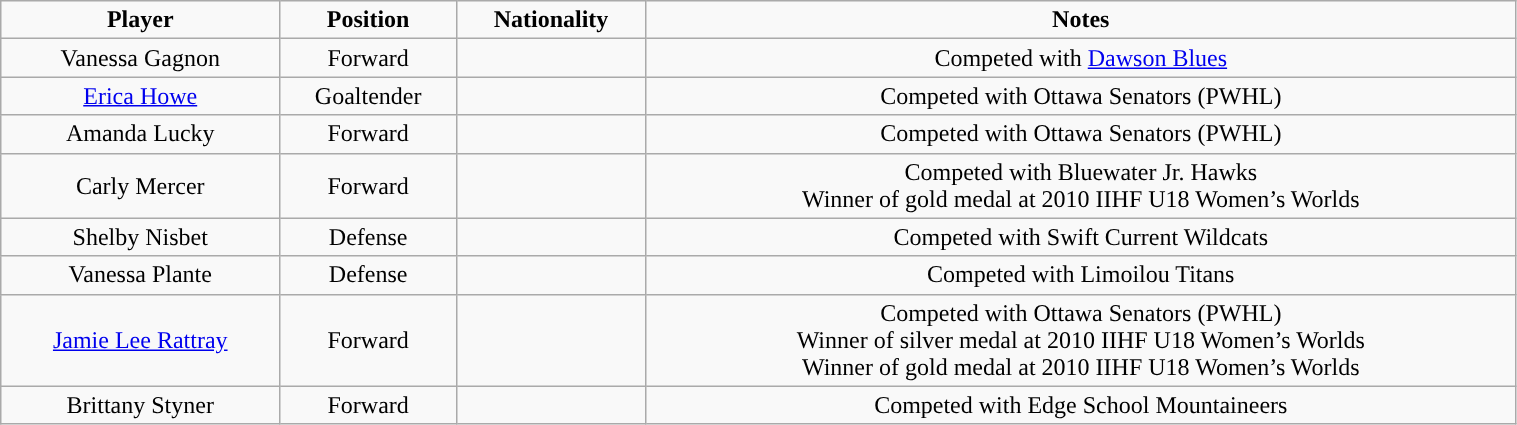<table class="wikitable" style="width:80%;">
<tr style="text-align:center; ">
<td><strong>Player</strong></td>
<td><strong>Position</strong></td>
<td><strong>Nationality</strong></td>
<td><strong>Notes</strong></td>
</tr>
<tr style="text-align:center;" bgcolor="">
<td>Vanessa Gagnon</td>
<td>Forward</td>
<td></td>
<td>Competed with <a href='#'>Dawson Blues</a></td>
</tr>
<tr style="text-align:center;" bgcolor="">
<td><a href='#'>Erica Howe</a></td>
<td>Goaltender</td>
<td></td>
<td>Competed with Ottawa Senators (PWHL)</td>
</tr>
<tr style="text-align:center;" bgcolor="">
<td>Amanda Lucky</td>
<td>Forward</td>
<td></td>
<td>Competed with Ottawa Senators (PWHL)</td>
</tr>
<tr style="text-align:center;" bgcolor="">
<td>Carly Mercer</td>
<td>Forward</td>
<td></td>
<td>Competed with Bluewater Jr. Hawks <br> Winner of gold medal at 2010 IIHF U18 Women’s Worlds</td>
</tr>
<tr style="text-align:center;" bgcolor="">
<td>Shelby Nisbet</td>
<td>Defense</td>
<td></td>
<td>Competed with Swift Current Wildcats</td>
</tr>
<tr style="text-align:center;" bgcolor="">
<td>Vanessa Plante</td>
<td>Defense</td>
<td></td>
<td>Competed with Limoilou Titans</td>
</tr>
<tr style="text-align:center;" bgcolor="">
<td><a href='#'>Jamie Lee Rattray</a></td>
<td>Forward</td>
<td></td>
<td>Competed with Ottawa Senators (PWHL) <br> Winner of silver medal at 2010 IIHF U18 Women’s Worlds <br> Winner of gold medal at 2010 IIHF U18 Women’s Worlds</td>
</tr>
<tr style="text-align:center;" bgcolor="">
<td>Brittany Styner</td>
<td>Forward</td>
<td></td>
<td>Competed with Edge School Mountaineers</td>
</tr>
</table>
